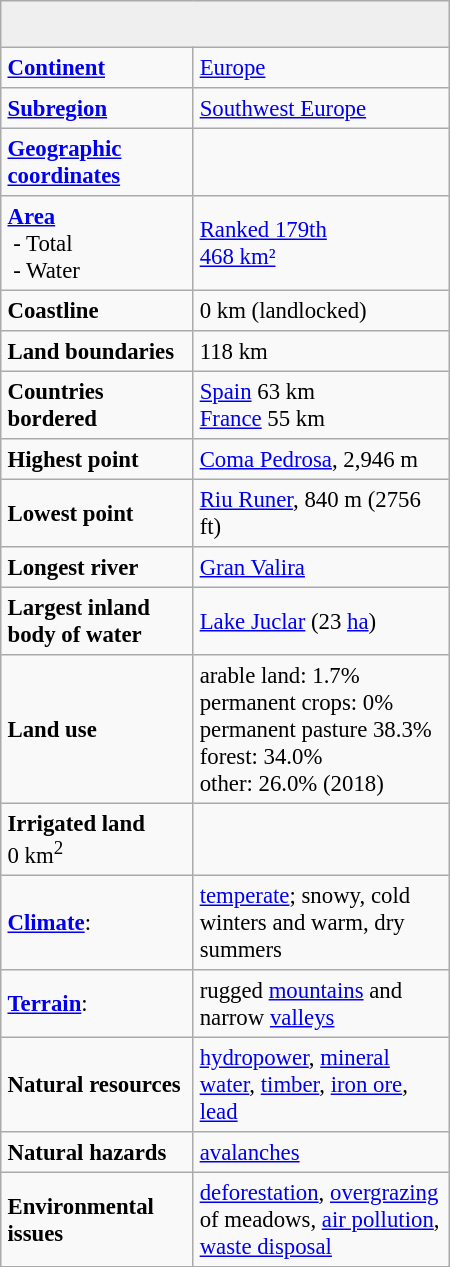<table border=1 align=right cellpadding=4 cellspacing=0 width=300 style="margin: 0.5em 0 1em 1em; background: #f9f9f9; border: 1px #aaaaaa solid; border-collapse: collapse; font-size: 95%;">
<tr>
<td style="background:#efefef; text-align:center;" colspan="2"><br><table border="0" cellpadding="2" cellspacing="0">
<tr>
<td style="text-align:center; width:140px;"></td>
</tr>
</table>
</td>
</tr>
<tr>
<td><strong><a href='#'>Continent</a></strong></td>
<td><a href='#'>Europe</a></td>
</tr>
<tr>
<td><strong><a href='#'>Subregion</a></strong></td>
<td><a href='#'>Southwest Europe</a></td>
</tr>
<tr>
<td><strong><a href='#'>Geographic coordinates</a></strong></td>
<td></td>
</tr>
<tr>
<td><strong><a href='#'>Area</a></strong><br> - Total <br> - Water</td>
<td><a href='#'>Ranked 179th</a><br><a href='#'>468 km²</a><br> </td>
</tr>
<tr>
<td><strong>Coastline</strong></td>
<td>0 km (landlocked)</td>
</tr>
<tr>
<td><strong>Land boundaries</strong></td>
<td>118 km</td>
</tr>
<tr>
<td><strong>Countries bordered</strong></td>
<td><a href='#'>Spain</a> 63 km <br> <a href='#'>France</a> 55 km</td>
</tr>
<tr>
<td><strong>Highest point</strong></td>
<td><a href='#'>Coma Pedrosa</a>, 2,946 m</td>
</tr>
<tr>
<td><strong>Lowest point</strong></td>
<td><a href='#'>Riu Runer</a>, 840 m (2756 ft)</td>
</tr>
<tr>
<td><strong>Longest river</strong></td>
<td><a href='#'>Gran Valira</a></td>
</tr>
<tr>
<td><strong>Largest inland body of water</strong></td>
<td><a href='#'>Lake Juclar</a> (23 <a href='#'>ha</a>)</td>
</tr>
<tr>
<td><strong>Land use</strong></td>
<td>arable land: 1.7% <br> permanent crops: 0% <br> permanent pasture 38.3% <br> forest: 34.0% <br> other: 26.0% (2018)</td>
</tr>
<tr>
<td><strong>Irrigated land</strong> 0 km<sup>2</sup></td>
<td></td>
</tr>
<tr>
<td><strong><a href='#'>Climate</a></strong>:</td>
<td><a href='#'>temperate</a>; snowy, cold winters and warm, dry summers</td>
</tr>
<tr>
<td><strong><a href='#'>Terrain</a></strong>:</td>
<td>rugged <a href='#'>mountains</a> and narrow <a href='#'>valleys</a></td>
</tr>
<tr>
<td><strong>Natural resources</strong></td>
<td><a href='#'>hydropower</a>, <a href='#'>mineral water</a>, <a href='#'>timber</a>, <a href='#'>iron ore</a>, <a href='#'>lead</a></td>
</tr>
<tr>
<td><strong>Natural hazards</strong></td>
<td><a href='#'>avalanches</a></td>
</tr>
<tr>
<td><strong>Environmental issues</strong></td>
<td><a href='#'>deforestation</a>, <a href='#'>overgrazing</a> of meadows, <a href='#'>air pollution</a>, <a href='#'>waste disposal</a></td>
</tr>
</table>
